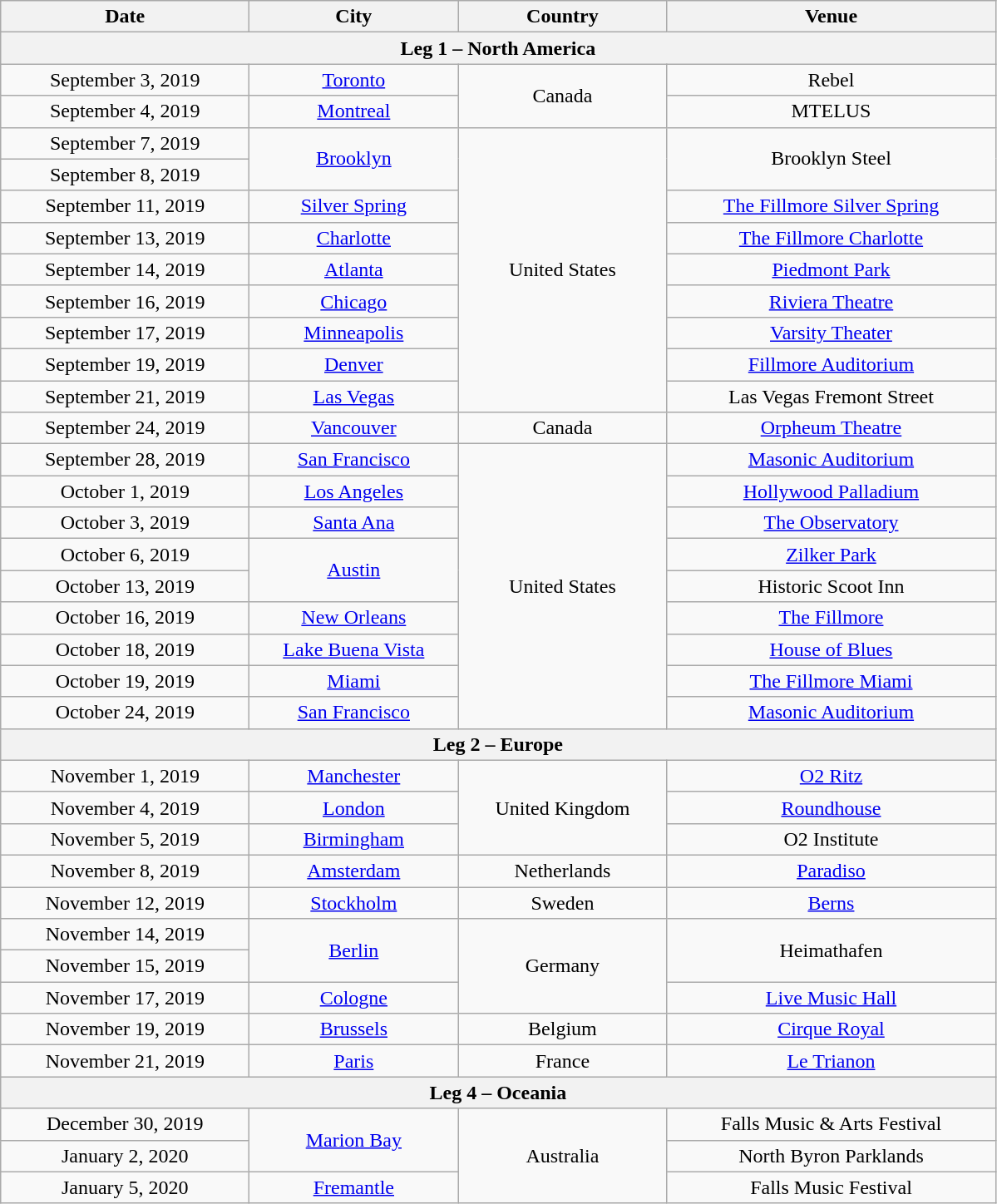<table class="wikitable plainrowheaders" style="text-align:center;">
<tr>
<th scope="col" style="width:12em;">Date</th>
<th scope="col" style="width:10em;">City</th>
<th scope="col" style="width:10em;">Country</th>
<th scope="col" style="width:16em;">Venue</th>
</tr>
<tr>
<th colspan="4">Leg 1 – North America</th>
</tr>
<tr>
<td>September 3, 2019</td>
<td><a href='#'>Toronto</a></td>
<td rowspan="2">Canada</td>
<td>Rebel</td>
</tr>
<tr>
<td>September 4, 2019</td>
<td><a href='#'>Montreal</a></td>
<td>MTELUS</td>
</tr>
<tr>
<td>September 7, 2019</td>
<td rowspan="2"><a href='#'>Brooklyn</a></td>
<td rowspan="9">United States</td>
<td rowspan="2">Brooklyn Steel</td>
</tr>
<tr>
<td>September 8, 2019</td>
</tr>
<tr>
<td>September 11, 2019</td>
<td><a href='#'>Silver Spring</a></td>
<td><a href='#'>The Fillmore Silver Spring</a></td>
</tr>
<tr>
<td>September 13, 2019</td>
<td><a href='#'>Charlotte</a></td>
<td><a href='#'>The Fillmore Charlotte</a></td>
</tr>
<tr>
<td>September 14, 2019</td>
<td><a href='#'>Atlanta</a></td>
<td><a href='#'>Piedmont Park</a></td>
</tr>
<tr>
<td>September 16, 2019</td>
<td><a href='#'>Chicago</a></td>
<td><a href='#'>Riviera Theatre</a></td>
</tr>
<tr>
<td>September 17, 2019</td>
<td><a href='#'>Minneapolis</a></td>
<td><a href='#'>Varsity Theater</a></td>
</tr>
<tr>
<td>September 19, 2019</td>
<td><a href='#'>Denver</a></td>
<td><a href='#'>Fillmore Auditorium</a></td>
</tr>
<tr>
<td>September 21, 2019</td>
<td><a href='#'>Las Vegas</a></td>
<td>Las Vegas Fremont Street</td>
</tr>
<tr>
<td>September 24, 2019</td>
<td><a href='#'>Vancouver</a></td>
<td>Canada</td>
<td><a href='#'>Orpheum Theatre</a></td>
</tr>
<tr>
<td>September 28, 2019</td>
<td><a href='#'>San Francisco</a></td>
<td rowspan="9">United States</td>
<td><a href='#'>Masonic Auditorium</a></td>
</tr>
<tr>
<td>October 1, 2019</td>
<td><a href='#'>Los Angeles</a></td>
<td><a href='#'>Hollywood Palladium</a></td>
</tr>
<tr>
<td>October 3, 2019</td>
<td><a href='#'>Santa Ana</a></td>
<td><a href='#'>The Observatory</a></td>
</tr>
<tr>
<td>October 6, 2019</td>
<td rowspan="2"><a href='#'>Austin</a></td>
<td><a href='#'>Zilker Park</a></td>
</tr>
<tr>
<td>October 13, 2019</td>
<td>Historic Scoot Inn</td>
</tr>
<tr>
<td>October 16, 2019</td>
<td><a href='#'>New Orleans</a></td>
<td><a href='#'>The Fillmore</a></td>
</tr>
<tr>
<td>October 18, 2019</td>
<td><a href='#'>Lake Buena Vista</a></td>
<td><a href='#'>House of Blues</a></td>
</tr>
<tr>
<td>October 19, 2019</td>
<td><a href='#'>Miami</a></td>
<td><a href='#'>The Fillmore Miami</a></td>
</tr>
<tr>
<td>October 24, 2019</td>
<td><a href='#'>San Francisco</a></td>
<td><a href='#'>Masonic Auditorium</a></td>
</tr>
<tr>
<th colspan="4">Leg 2 – Europe</th>
</tr>
<tr>
<td>November 1, 2019</td>
<td><a href='#'>Manchester</a></td>
<td rowspan="3">United Kingdom</td>
<td><a href='#'>O2 Ritz</a></td>
</tr>
<tr>
<td>November 4, 2019</td>
<td><a href='#'>London</a></td>
<td><a href='#'>Roundhouse</a></td>
</tr>
<tr>
<td>November 5, 2019</td>
<td><a href='#'>Birmingham</a></td>
<td>O2 Institute</td>
</tr>
<tr>
<td>November 8, 2019</td>
<td><a href='#'>Amsterdam</a></td>
<td>Netherlands</td>
<td><a href='#'>Paradiso</a></td>
</tr>
<tr>
<td>November 12, 2019</td>
<td><a href='#'>Stockholm</a></td>
<td>Sweden</td>
<td><a href='#'>Berns</a></td>
</tr>
<tr>
<td>November 14, 2019</td>
<td rowspan="2"><a href='#'>Berlin</a></td>
<td rowspan="3">Germany</td>
<td rowspan="2">Heimathafen</td>
</tr>
<tr>
<td>November 15, 2019</td>
</tr>
<tr>
<td>November 17, 2019</td>
<td><a href='#'>Cologne</a></td>
<td><a href='#'>Live Music Hall</a></td>
</tr>
<tr>
<td>November 19, 2019</td>
<td><a href='#'>Brussels</a></td>
<td>Belgium</td>
<td><a href='#'>Cirque Royal</a></td>
</tr>
<tr>
<td>November 21, 2019</td>
<td><a href='#'>Paris</a></td>
<td>France</td>
<td><a href='#'>Le Trianon</a></td>
</tr>
<tr>
<th colspan="4">Leg 4 – Oceania</th>
</tr>
<tr>
<td>December 30, 2019</td>
<td rowspan="2"><a href='#'>Marion Bay</a></td>
<td rowspan="3">Australia</td>
<td>Falls Music & Arts Festival</td>
</tr>
<tr>
<td>January 2, 2020</td>
<td>North Byron Parklands</td>
</tr>
<tr>
<td>January 5, 2020</td>
<td><a href='#'>Fremantle</a></td>
<td>Falls Music Festival</td>
</tr>
</table>
